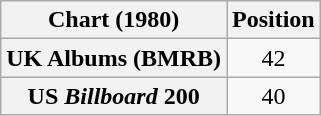<table class="wikitable plainrowheaders" style="text-align:center">
<tr>
<th scope="col">Chart (1980)</th>
<th scope="col">Position</th>
</tr>
<tr>
<th scope="row">UK Albums (BMRB)</th>
<td>42</td>
</tr>
<tr>
<th scope="row">US <em>Billboard</em> 200</th>
<td>40</td>
</tr>
</table>
